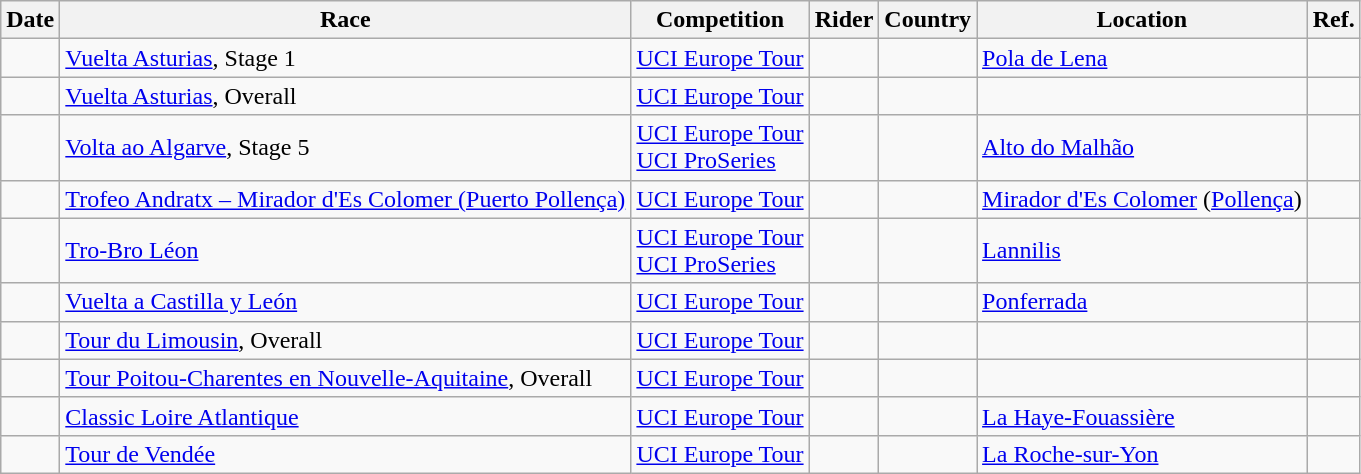<table class="wikitable sortable">
<tr>
<th>Date</th>
<th>Race</th>
<th>Competition</th>
<th>Rider</th>
<th>Country</th>
<th>Location</th>
<th class="unsortable">Ref.</th>
</tr>
<tr>
<td></td>
<td><a href='#'>Vuelta Asturias</a>, Stage 1</td>
<td><a href='#'>UCI Europe Tour</a></td>
<td></td>
<td></td>
<td><a href='#'>Pola de Lena</a></td>
<td align="center"></td>
</tr>
<tr>
<td></td>
<td><a href='#'>Vuelta Asturias</a>, Overall</td>
<td><a href='#'>UCI Europe Tour</a></td>
<td></td>
<td></td>
<td></td>
<td align="center"></td>
</tr>
<tr>
<td></td>
<td><a href='#'>Volta ao Algarve</a>, Stage 5</td>
<td><a href='#'>UCI Europe Tour</a> <br> <a href='#'>UCI ProSeries</a></td>
<td></td>
<td></td>
<td><a href='#'>Alto do Malhão</a></td>
<td align="center"></td>
</tr>
<tr>
<td></td>
<td><a href='#'>Trofeo Andratx – Mirador d'Es Colomer (Puerto Pollença)</a></td>
<td><a href='#'>UCI Europe Tour</a></td>
<td></td>
<td></td>
<td><a href='#'>Mirador d'Es Colomer</a> (<a href='#'>Pollença</a>)</td>
<td align="center"></td>
</tr>
<tr>
<td></td>
<td><a href='#'>Tro-Bro Léon</a></td>
<td><a href='#'>UCI Europe Tour</a> <br> <a href='#'>UCI ProSeries</a></td>
<td></td>
<td></td>
<td><a href='#'>Lannilis</a></td>
<td align="center"></td>
</tr>
<tr>
<td></td>
<td><a href='#'>Vuelta a Castilla y León</a></td>
<td><a href='#'>UCI Europe Tour</a></td>
<td></td>
<td></td>
<td><a href='#'>Ponferrada</a></td>
<td align="center"></td>
</tr>
<tr>
<td></td>
<td><a href='#'>Tour du Limousin</a>, Overall</td>
<td><a href='#'>UCI Europe Tour</a></td>
<td></td>
<td></td>
<td></td>
<td align="center"></td>
</tr>
<tr>
<td></td>
<td><a href='#'>Tour Poitou-Charentes en Nouvelle-Aquitaine</a>, Overall</td>
<td><a href='#'>UCI Europe Tour</a></td>
<td></td>
<td></td>
<td></td>
<td align="center"></td>
</tr>
<tr>
<td></td>
<td><a href='#'>Classic Loire Atlantique</a></td>
<td><a href='#'>UCI Europe Tour</a></td>
<td></td>
<td></td>
<td><a href='#'>La Haye-Fouassière</a></td>
<td align="center"></td>
</tr>
<tr>
<td></td>
<td><a href='#'>Tour de Vendée</a></td>
<td><a href='#'>UCI Europe Tour</a></td>
<td></td>
<td></td>
<td><a href='#'>La Roche-sur-Yon</a></td>
<td align="center"></td>
</tr>
</table>
